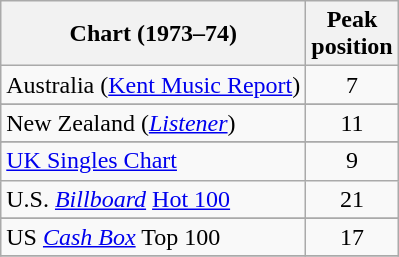<table class="wikitable sortable">
<tr>
<th>Chart (1973–74)</th>
<th>Peak<br>position</th>
</tr>
<tr>
<td>Australia (<a href='#'>Kent Music Report</a>)</td>
<td style="text-align:center;">7</td>
</tr>
<tr>
</tr>
<tr>
</tr>
<tr>
</tr>
<tr>
<td>New Zealand (<em><a href='#'>Listener</a></em>)</td>
<td style="text-align:center;">11</td>
</tr>
<tr>
</tr>
<tr>
<td><a href='#'>UK Singles Chart</a></td>
<td style="text-align:center;">9</td>
</tr>
<tr>
<td>U.S. <em><a href='#'>Billboard</a></em> <a href='#'>Hot 100</a></td>
<td style="text-align:center;">21</td>
</tr>
<tr>
</tr>
<tr>
</tr>
<tr>
<td>US <a href='#'><em>Cash Box</em></a> Top 100</td>
<td align="center">17</td>
</tr>
<tr>
</tr>
</table>
